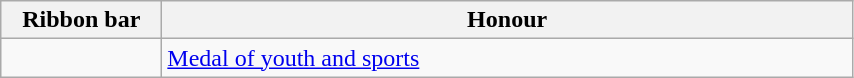<table class="wikitable"  style="width: 45%">
<tr>
<th style="width:100px;">Ribbon bar</th>
<th>Honour</th>
</tr>
<tr>
<td></td>
<td><a href='#'>Medal of youth and sports</a></td>
</tr>
</table>
